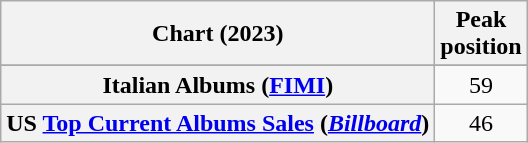<table class="wikitable sortable plainrowheaders" style="text-align:center">
<tr>
<th scope="col">Chart (2023)</th>
<th scope="col">Peak<br>position</th>
</tr>
<tr>
</tr>
<tr>
</tr>
<tr>
</tr>
<tr>
<th scope="row">Italian Albums (<a href='#'>FIMI</a>)</th>
<td>59</td>
</tr>
<tr>
<th scope="row">US <a href='#'>Top Current Albums Sales</a> (<em><a href='#'>Billboard</a></em>)</th>
<td>46</td>
</tr>
</table>
